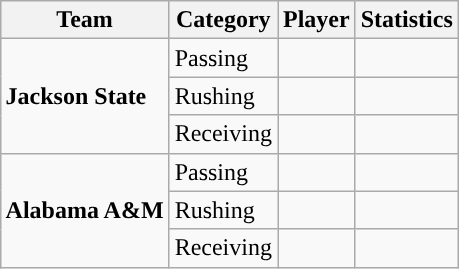<table class="wikitable" style="float: right;">
<tr>
<th>Team</th>
<th>Category</th>
<th>Player</th>
<th>Statistics</th>
</tr>
<tr>
<td rowspan=3><strong>Jackson State</strong></td>
<td>Passing</td>
<td></td>
<td></td>
</tr>
<tr>
<td>Rushing</td>
<td></td>
<td></td>
</tr>
<tr>
<td>Receiving</td>
<td></td>
<td></td>
</tr>
<tr>
<td rowspan=3><strong>Alabama A&M</strong></td>
<td>Passing</td>
<td></td>
<td></td>
</tr>
<tr>
<td>Rushing</td>
<td></td>
<td></td>
</tr>
<tr>
<td>Receiving</td>
<td></td>
<td></td>
</tr>
</table>
